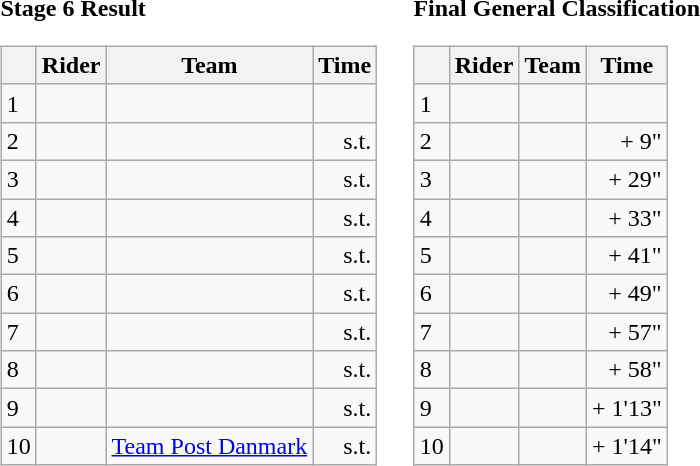<table>
<tr>
<td><strong>Stage 6 Result</strong><br><table class="wikitable">
<tr>
<th></th>
<th>Rider</th>
<th>Team</th>
<th>Time</th>
</tr>
<tr>
<td>1</td>
<td></td>
<td></td>
<td align="right"></td>
</tr>
<tr>
<td>2</td>
<td></td>
<td></td>
<td align="right">s.t.</td>
</tr>
<tr>
<td>3</td>
<td></td>
<td></td>
<td align="right">s.t.</td>
</tr>
<tr>
<td>4</td>
<td></td>
<td></td>
<td align="right">s.t.</td>
</tr>
<tr>
<td>5</td>
<td></td>
<td></td>
<td align="right">s.t.</td>
</tr>
<tr>
<td>6</td>
<td></td>
<td></td>
<td align="right">s.t.</td>
</tr>
<tr>
<td>7</td>
<td></td>
<td></td>
<td align="right">s.t.</td>
</tr>
<tr>
<td>8</td>
<td></td>
<td></td>
<td align="right">s.t.</td>
</tr>
<tr>
<td>9</td>
<td></td>
<td></td>
<td align="right">s.t.</td>
</tr>
<tr>
<td>10</td>
<td></td>
<td><a href='#'>Team Post Danmark</a></td>
<td align="right">s.t.</td>
</tr>
</table>
</td>
<td></td>
<td><strong>Final General Classification</strong><br><table class="wikitable">
<tr>
<th></th>
<th>Rider</th>
<th>Team</th>
<th>Time</th>
</tr>
<tr>
<td>1</td>
<td></td>
<td></td>
<td align="right"></td>
</tr>
<tr>
<td>2</td>
<td></td>
<td></td>
<td align="right">+ 9"</td>
</tr>
<tr>
<td>3</td>
<td></td>
<td></td>
<td align="right">+ 29"</td>
</tr>
<tr>
<td>4</td>
<td></td>
<td></td>
<td align="right">+ 33"</td>
</tr>
<tr>
<td>5</td>
<td></td>
<td></td>
<td align="right">+ 41"</td>
</tr>
<tr>
<td>6</td>
<td></td>
<td></td>
<td align="right">+ 49"</td>
</tr>
<tr>
<td>7</td>
<td></td>
<td></td>
<td align="right">+ 57"</td>
</tr>
<tr>
<td>8</td>
<td></td>
<td></td>
<td align="right">+ 58"</td>
</tr>
<tr>
<td>9</td>
<td></td>
<td></td>
<td align="right">+ 1'13"</td>
</tr>
<tr>
<td>10</td>
<td></td>
<td></td>
<td align="right">+ 1'14"</td>
</tr>
</table>
</td>
</tr>
</table>
